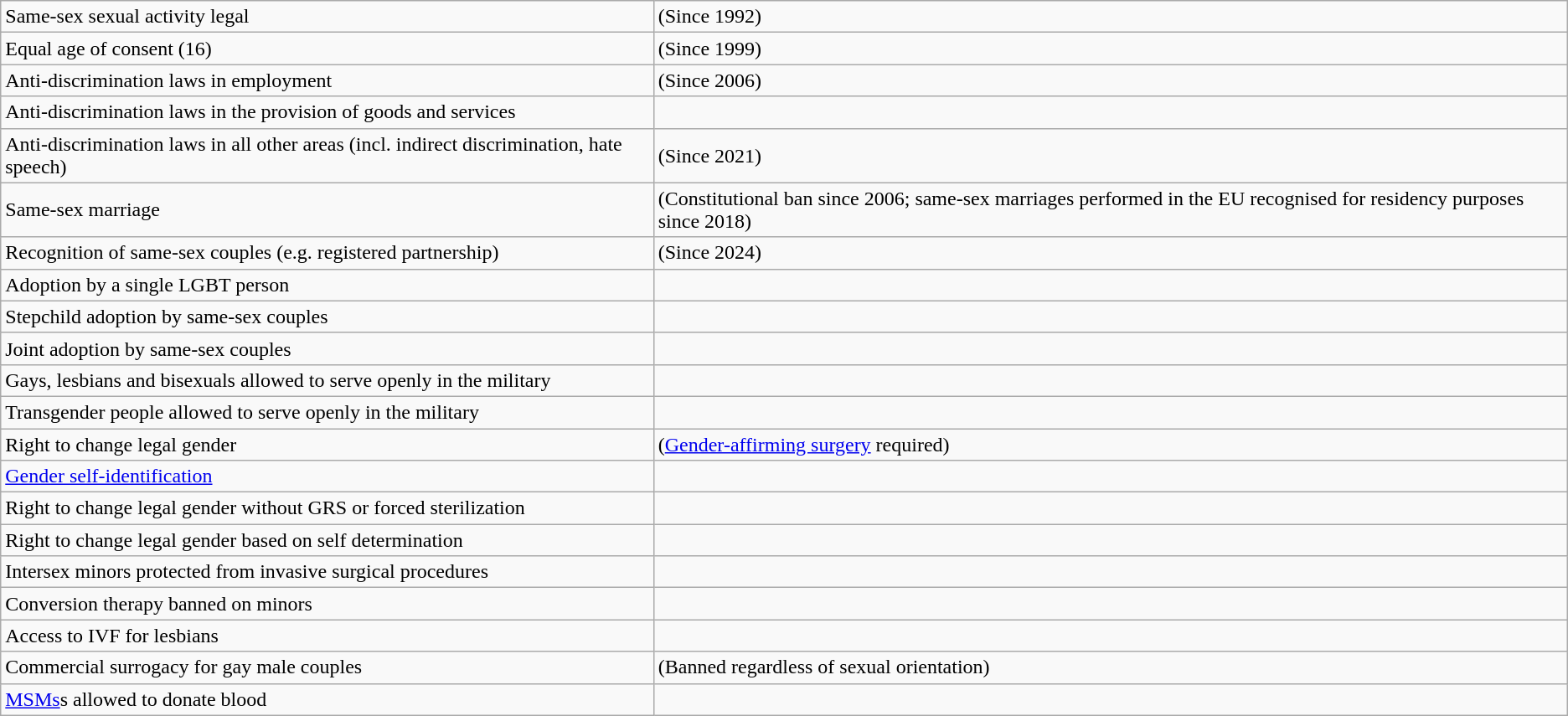<table class="wikitable">
<tr>
<td>Same-sex sexual activity legal</td>
<td> (Since 1992)</td>
</tr>
<tr>
<td>Equal age of consent (16)</td>
<td> (Since 1999)</td>
</tr>
<tr>
<td>Anti-discrimination laws in employment</td>
<td> (Since 2006)</td>
</tr>
<tr>
<td>Anti-discrimination laws in the provision of goods and services</td>
<td></td>
</tr>
<tr>
<td>Anti-discrimination laws in all other areas (incl. indirect discrimination, hate speech)</td>
<td> (Since 2021)</td>
</tr>
<tr>
<td>Same-sex marriage</td>
<td> (Constitutional ban since 2006; same-sex marriages performed in the EU recognised for residency purposes since 2018)</td>
</tr>
<tr>
<td>Recognition of same-sex couples (e.g. registered partnership)</td>
<td> (Since 2024)</td>
</tr>
<tr>
<td>Adoption by a single LGBT person</td>
<td></td>
</tr>
<tr>
<td>Stepchild adoption by same-sex couples</td>
<td></td>
</tr>
<tr>
<td>Joint adoption by same-sex couples</td>
<td></td>
</tr>
<tr>
<td>Gays, lesbians and bisexuals allowed to serve openly in the military</td>
<td></td>
</tr>
<tr>
<td>Transgender people allowed to serve openly in the military</td>
<td></td>
</tr>
<tr>
<td>Right to change legal gender</td>
<td> (<a href='#'>Gender-affirming surgery</a> required)</td>
</tr>
<tr>
<td><a href='#'>Gender self-identification</a></td>
<td></td>
</tr>
<tr>
<td>Right to change legal gender without GRS or forced sterilization</td>
<td></td>
</tr>
<tr>
<td>Right to change legal gender based on self determination</td>
<td></td>
</tr>
<tr>
<td>Intersex minors protected from invasive surgical procedures</td>
<td></td>
</tr>
<tr>
<td>Conversion therapy banned on minors</td>
<td></td>
</tr>
<tr>
<td>Access to IVF for lesbians</td>
<td></td>
</tr>
<tr>
<td>Commercial surrogacy for gay male couples</td>
<td> (Banned regardless of sexual orientation)</td>
</tr>
<tr>
<td><a href='#'>MSMs</a>s allowed to donate blood</td>
<td></td>
</tr>
</table>
